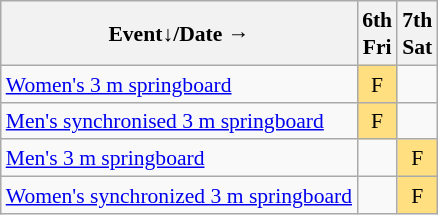<table class="wikitable" style="margin:0.5em auto; font-size:90%; line-height:1.25em; text-align:center;">
<tr>
<th>Event↓/Date →</th>
<th>6th<br>Fri</th>
<th>7th<br>Sat</th>
</tr>
<tr>
<td align="left"><a href='#'>Women's 3 m springboard</a></td>
<td bgcolor="#FFDF80">F</td>
<td></td>
</tr>
<tr>
<td align="left"><a href='#'>Men's synchronised 3 m springboard</a></td>
<td bgcolor="#FFDF80">F</td>
<td></td>
</tr>
<tr>
<td align="left"><a href='#'>Men's 3 m springboard</a></td>
<td></td>
<td bgcolor="#FFDF80">F</td>
</tr>
<tr>
<td align="left"><a href='#'>Women's synchronized 3 m springboard</a></td>
<td></td>
<td bgcolor="#FFDF80">F</td>
</tr>
</table>
